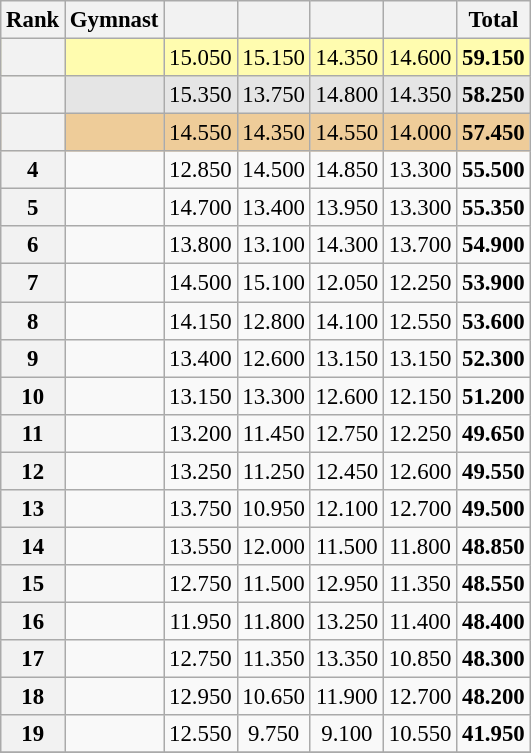<table class="wikitable sortable" style="text-align:center; font-size:95%">
<tr>
<th>Rank</th>
<th>Gymnast</th>
<th></th>
<th></th>
<th></th>
<th></th>
<th>Total</th>
</tr>
<tr bgcolor=fffcaf>
<th scope=row style="text-align:center"></th>
<td align=left></td>
<td>15.050</td>
<td>15.150</td>
<td>14.350</td>
<td>14.600</td>
<td><strong>59.150</strong></td>
</tr>
<tr bgcolor=e5e5e5>
<th scope=row style="text-align:center"></th>
<td align=left></td>
<td>15.350</td>
<td>13.750</td>
<td>14.800</td>
<td>14.350</td>
<td><strong>58.250</strong></td>
</tr>
<tr bgcolor=eecc99>
<th scope=row style="text-align:center"></th>
<td align=left></td>
<td>14.550</td>
<td>14.350</td>
<td>14.550</td>
<td>14.000</td>
<td><strong>57.450</strong></td>
</tr>
<tr>
<th scope=row style="text-align:center">4</th>
<td align=left></td>
<td>12.850</td>
<td>14.500</td>
<td>14.850</td>
<td>13.300</td>
<td><strong>55.500</strong></td>
</tr>
<tr>
<th scope=row style="text-align:center">5</th>
<td align=left></td>
<td>14.700</td>
<td>13.400</td>
<td>13.950</td>
<td>13.300</td>
<td><strong>55.350</strong></td>
</tr>
<tr>
<th scope=row style="text-align:center">6</th>
<td align=left></td>
<td>13.800</td>
<td>13.100</td>
<td>14.300</td>
<td>13.700</td>
<td><strong>54.900</strong></td>
</tr>
<tr>
<th scope=row style="text-align:center">7</th>
<td align=left></td>
<td>14.500</td>
<td>15.100</td>
<td>12.050</td>
<td>12.250</td>
<td><strong>53.900</strong></td>
</tr>
<tr>
<th scope=row style="text-align:center">8</th>
<td align=left></td>
<td>14.150</td>
<td>12.800</td>
<td>14.100</td>
<td>12.550</td>
<td><strong>53.600</strong></td>
</tr>
<tr>
<th scope=row style="text-align:center">9</th>
<td align=left></td>
<td>13.400</td>
<td>12.600</td>
<td>13.150</td>
<td>13.150</td>
<td><strong>52.300</strong></td>
</tr>
<tr>
<th scope=row style="text-align:center">10</th>
<td align=left></td>
<td>13.150</td>
<td>13.300</td>
<td>12.600</td>
<td>12.150</td>
<td><strong>51.200</strong></td>
</tr>
<tr>
<th scope=row style="text-align:center">11</th>
<td align=left></td>
<td>13.200</td>
<td>11.450</td>
<td>12.750</td>
<td>12.250</td>
<td><strong>49.650</strong></td>
</tr>
<tr>
<th scope=row style="text-align:center">12</th>
<td align=left></td>
<td>13.250</td>
<td>11.250</td>
<td>12.450</td>
<td>12.600</td>
<td><strong>49.550</strong></td>
</tr>
<tr>
<th scope=row style="text-align:center">13</th>
<td align=left></td>
<td>13.750</td>
<td>10.950</td>
<td>12.100</td>
<td>12.700</td>
<td><strong>49.500</strong></td>
</tr>
<tr>
<th scope=row style="text-align:center">14</th>
<td align=left></td>
<td>13.550</td>
<td>12.000</td>
<td>11.500</td>
<td>11.800</td>
<td><strong>48.850</strong></td>
</tr>
<tr>
<th scope=row style="text-align:center">15</th>
<td align=left></td>
<td>12.750</td>
<td>11.500</td>
<td>12.950</td>
<td>11.350</td>
<td><strong>48.550</strong></td>
</tr>
<tr>
<th scope=row style="text-align:center">16</th>
<td align=left></td>
<td>11.950</td>
<td>11.800</td>
<td>13.250</td>
<td>11.400</td>
<td><strong>48.400</strong></td>
</tr>
<tr>
<th scope=row style="text-align:center">17</th>
<td align=left></td>
<td>12.750</td>
<td>11.350</td>
<td>13.350</td>
<td>10.850</td>
<td><strong>48.300</strong></td>
</tr>
<tr>
<th scope=row style="text-align:center">18</th>
<td align=left></td>
<td>12.950</td>
<td>10.650</td>
<td>11.900</td>
<td>12.700</td>
<td><strong>48.200</strong></td>
</tr>
<tr>
<th scope=row style="text-align:center">19</th>
<td align=left></td>
<td>12.550</td>
<td>9.750</td>
<td>9.100</td>
<td>10.550</td>
<td><strong>41.950</strong></td>
</tr>
<tr>
</tr>
</table>
